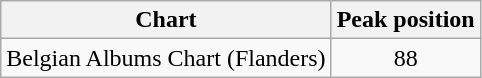<table class="wikitable">
<tr>
<th>Chart</th>
<th>Peak position</th>
</tr>
<tr>
<td align="left">Belgian Albums Chart (Flanders)</td>
<td style="text-align:center;">88</td>
</tr>
</table>
